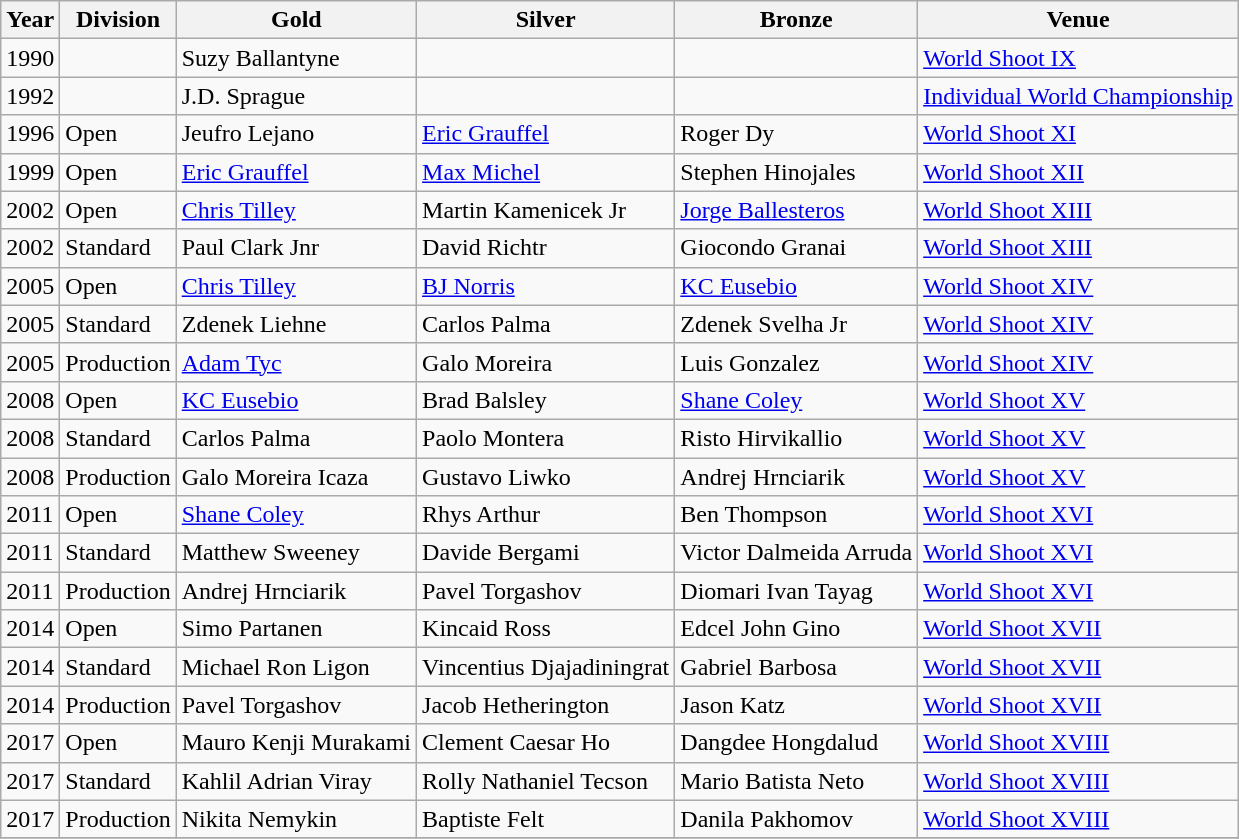<table class="wikitable sortable" style="text-align: left;">
<tr>
<th>Year</th>
<th>Division</th>
<th> Gold</th>
<th> Silver</th>
<th> Bronze</th>
<th>Venue</th>
</tr>
<tr>
<td>1990</td>
<td></td>
<td> Suzy Ballantyne</td>
<td></td>
<td></td>
<td><a href='#'>World Shoot IX</a></td>
</tr>
<tr>
<td>1992</td>
<td></td>
<td> J.D. Sprague</td>
<td></td>
<td></td>
<td><a href='#'>Individual World Championship</a></td>
</tr>
<tr>
<td>1996</td>
<td>Open</td>
<td> Jeufro Lejano</td>
<td> <a href='#'>Eric Grauffel</a></td>
<td> Roger Dy</td>
<td><a href='#'>World Shoot XI</a></td>
</tr>
<tr>
<td>1999</td>
<td>Open</td>
<td> <a href='#'>Eric Grauffel</a></td>
<td> <a href='#'>Max Michel</a></td>
<td> Stephen Hinojales</td>
<td><a href='#'>World Shoot XII</a></td>
</tr>
<tr>
<td>2002</td>
<td>Open</td>
<td> <a href='#'>Chris Tilley</a></td>
<td> Martin Kamenicek Jr</td>
<td> <a href='#'>Jorge Ballesteros</a></td>
<td><a href='#'>World Shoot XIII</a></td>
</tr>
<tr>
<td>2002</td>
<td>Standard</td>
<td> Paul Clark Jnr</td>
<td> David Richtr</td>
<td> Giocondo Granai</td>
<td><a href='#'>World Shoot XIII</a></td>
</tr>
<tr>
<td>2005</td>
<td>Open</td>
<td> <a href='#'>Chris Tilley</a></td>
<td> <a href='#'>BJ Norris</a></td>
<td> <a href='#'>KC Eusebio</a></td>
<td><a href='#'>World Shoot XIV</a></td>
</tr>
<tr>
<td>2005</td>
<td>Standard</td>
<td> Zdenek Liehne</td>
<td> Carlos Palma</td>
<td> Zdenek Svelha Jr</td>
<td><a href='#'>World Shoot XIV</a></td>
</tr>
<tr>
<td>2005</td>
<td>Production</td>
<td> <a href='#'>Adam Tyc</a></td>
<td> Galo Moreira</td>
<td> Luis Gonzalez</td>
<td><a href='#'>World Shoot XIV</a></td>
</tr>
<tr>
<td>2008</td>
<td>Open</td>
<td> <a href='#'>KC Eusebio</a></td>
<td> Brad Balsley</td>
<td> <a href='#'>Shane Coley</a></td>
<td><a href='#'>World Shoot XV</a></td>
</tr>
<tr>
<td>2008</td>
<td>Standard</td>
<td> Carlos Palma</td>
<td> Paolo Montera</td>
<td> Risto Hirvikallio</td>
<td><a href='#'>World Shoot XV</a></td>
</tr>
<tr>
<td>2008</td>
<td>Production</td>
<td> Galo Moreira Icaza</td>
<td> Gustavo Liwko</td>
<td> Andrej Hrnciarik</td>
<td><a href='#'>World Shoot XV</a></td>
</tr>
<tr>
<td>2011</td>
<td>Open</td>
<td> <a href='#'>Shane Coley</a></td>
<td> Rhys Arthur</td>
<td> Ben Thompson</td>
<td><a href='#'>World Shoot XVI</a></td>
</tr>
<tr>
<td>2011</td>
<td>Standard</td>
<td> Matthew Sweeney</td>
<td> Davide Bergami</td>
<td> Victor Dalmeida Arruda</td>
<td><a href='#'>World Shoot XVI</a></td>
</tr>
<tr>
<td>2011</td>
<td>Production</td>
<td> Andrej Hrnciarik</td>
<td> Pavel Torgashov</td>
<td> Diomari Ivan Tayag</td>
<td><a href='#'>World Shoot XVI</a></td>
</tr>
<tr>
<td>2014</td>
<td>Open</td>
<td> Simo Partanen</td>
<td> Kincaid Ross</td>
<td> Edcel John Gino</td>
<td><a href='#'>World Shoot XVII</a></td>
</tr>
<tr>
<td>2014</td>
<td>Standard</td>
<td> Michael Ron Ligon</td>
<td> Vincentius Djajadiningrat</td>
<td> Gabriel Barbosa</td>
<td><a href='#'>World Shoot XVII</a></td>
</tr>
<tr>
<td>2014</td>
<td>Production</td>
<td> Pavel Torgashov</td>
<td> Jacob Hetherington</td>
<td> Jason Katz</td>
<td><a href='#'>World Shoot XVII</a></td>
</tr>
<tr>
<td>2017</td>
<td>Open</td>
<td> Mauro Kenji Murakami</td>
<td> Clement Caesar Ho</td>
<td> Dangdee Hongdalud</td>
<td><a href='#'>World Shoot XVIII</a></td>
</tr>
<tr>
<td>2017</td>
<td>Standard</td>
<td> Kahlil Adrian Viray</td>
<td> Rolly Nathaniel Tecson</td>
<td> Mario Batista Neto</td>
<td><a href='#'>World Shoot XVIII</a></td>
</tr>
<tr>
<td>2017</td>
<td>Production</td>
<td> Nikita Nemykin</td>
<td> Baptiste Felt</td>
<td> Danila Pakhomov</td>
<td><a href='#'>World Shoot XVIII</a></td>
</tr>
<tr>
</tr>
</table>
